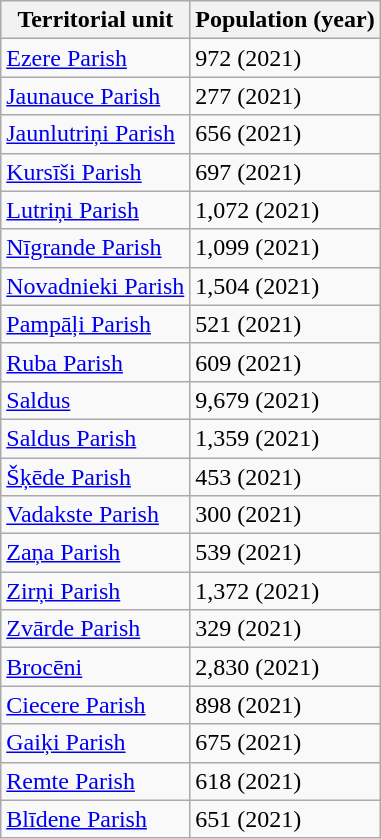<table class="sortable wikitable">
<tr>
<th>Territorial unit</th>
<th>Population (year)</th>
</tr>
<tr>
<td><a href='#'>Ezere Parish</a></td>
<td>972 (2021)</td>
</tr>
<tr>
<td><a href='#'>Jaunauce Parish</a></td>
<td>277 (2021)</td>
</tr>
<tr>
<td><a href='#'>Jaunlutriņi Parish</a></td>
<td>656 (2021)</td>
</tr>
<tr>
<td><a href='#'>Kursīši Parish</a></td>
<td>697 (2021)</td>
</tr>
<tr>
<td><a href='#'>Lutriņi Parish</a></td>
<td>1,072 (2021)</td>
</tr>
<tr>
<td><a href='#'>Nīgrande Parish</a></td>
<td>1,099 (2021)</td>
</tr>
<tr>
<td><a href='#'>Novadnieki Parish</a></td>
<td>1,504 (2021)</td>
</tr>
<tr>
<td><a href='#'>Pampāļi Parish</a></td>
<td>521 (2021)</td>
</tr>
<tr>
<td><a href='#'>Ruba Parish</a></td>
<td>609 (2021)</td>
</tr>
<tr>
<td><a href='#'>Saldus</a></td>
<td>9,679 (2021)</td>
</tr>
<tr>
<td><a href='#'>Saldus Parish</a></td>
<td>1,359 (2021)</td>
</tr>
<tr>
<td><a href='#'>Šķēde Parish</a></td>
<td>453 (2021)</td>
</tr>
<tr>
<td><a href='#'>Vadakste Parish</a></td>
<td>300 (2021)</td>
</tr>
<tr>
<td><a href='#'>Zaņa Parish</a></td>
<td>539 (2021)</td>
</tr>
<tr>
<td><a href='#'>Zirņi Parish</a></td>
<td>1,372 (2021)</td>
</tr>
<tr>
<td><a href='#'>Zvārde Parish</a></td>
<td>329 (2021)</td>
</tr>
<tr>
<td><a href='#'>Brocēni</a></td>
<td>2,830 (2021)</td>
</tr>
<tr>
<td><a href='#'>Ciecere Parish</a></td>
<td>898 (2021)</td>
</tr>
<tr>
<td><a href='#'>Gaiķi Parish</a></td>
<td>675 (2021)</td>
</tr>
<tr>
<td><a href='#'>Remte Parish</a></td>
<td>618 (2021)</td>
</tr>
<tr>
<td><a href='#'>Blīdene Parish</a></td>
<td>651 (2021)</td>
</tr>
</table>
